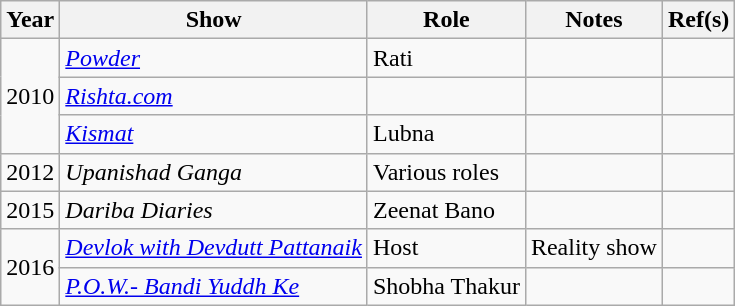<table class="wikitable sortable">
<tr>
<th>Year</th>
<th>Show</th>
<th>Role</th>
<th>Notes</th>
<th>Ref(s)</th>
</tr>
<tr>
<td rowspan="3">2010</td>
<td><em><a href='#'>Powder</a></em></td>
<td>Rati</td>
<td></td>
<td></td>
</tr>
<tr>
<td><em><a href='#'>Rishta.com</a></em></td>
<td></td>
<td></td>
<td></td>
</tr>
<tr>
<td><em><a href='#'>Kismat</a></em></td>
<td>Lubna</td>
<td></td>
<td></td>
</tr>
<tr>
<td>2012</td>
<td><em>Upanishad Ganga</em></td>
<td>Various roles</td>
<td></td>
<td></td>
</tr>
<tr>
<td>2015</td>
<td><em>Dariba Diaries</em></td>
<td>Zeenat Bano</td>
<td></td>
<td></td>
</tr>
<tr>
<td rowspan="2">2016</td>
<td><em><a href='#'>Devlok with Devdutt Pattanaik</a></em></td>
<td>Host</td>
<td>Reality show</td>
<td></td>
</tr>
<tr>
<td><em><a href='#'>P.O.W.- Bandi Yuddh Ke</a></em></td>
<td>Shobha Thakur</td>
<td></td>
<td></td>
</tr>
</table>
